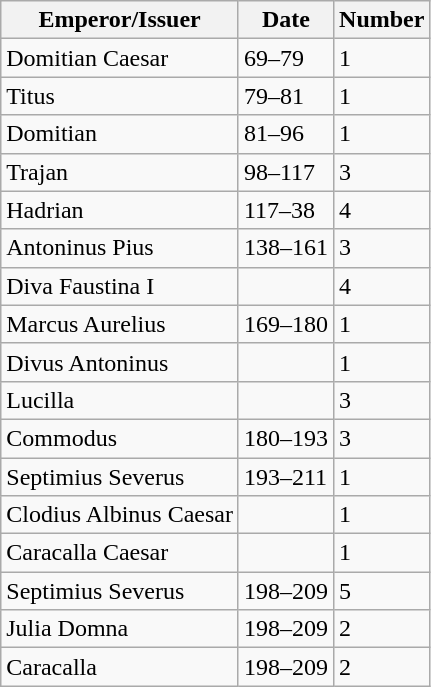<table class="wikitable">
<tr>
<th>Emperor/Issuer</th>
<th>Date</th>
<th>Number</th>
</tr>
<tr>
<td>Domitian Caesar</td>
<td>69–79</td>
<td>1</td>
</tr>
<tr>
<td>Titus</td>
<td>79–81</td>
<td>1</td>
</tr>
<tr>
<td>Domitian</td>
<td>81–96</td>
<td>1</td>
</tr>
<tr>
<td>Trajan</td>
<td>98–117</td>
<td>3</td>
</tr>
<tr>
<td>Hadrian</td>
<td>117–38</td>
<td>4</td>
</tr>
<tr>
<td>Antoninus Pius</td>
<td>138–161</td>
<td>3</td>
</tr>
<tr>
<td>Diva Faustina I</td>
<td></td>
<td>4</td>
</tr>
<tr>
<td>Marcus Aurelius</td>
<td>169–180</td>
<td>1</td>
</tr>
<tr>
<td>Divus Antoninus</td>
<td></td>
<td>1</td>
</tr>
<tr>
<td>Lucilla</td>
<td></td>
<td>3</td>
</tr>
<tr>
<td>Commodus</td>
<td>180–193</td>
<td>3</td>
</tr>
<tr>
<td>Septimius Severus</td>
<td>193–211</td>
<td>1</td>
</tr>
<tr>
<td>Clodius Albinus Caesar</td>
<td></td>
<td>1</td>
</tr>
<tr>
<td>Caracalla Caesar</td>
<td></td>
<td>1</td>
</tr>
<tr>
<td>Septimius Severus</td>
<td>198–209</td>
<td>5</td>
</tr>
<tr>
<td>Julia Domna</td>
<td>198–209</td>
<td>2</td>
</tr>
<tr>
<td>Caracalla</td>
<td>198–209</td>
<td>2</td>
</tr>
</table>
